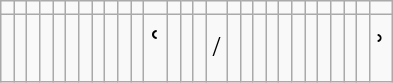<table class="wikitable" style="line-height:180%;font-size:larger">
<tr>
<td></td>
<td></td>
<td></td>
<td></td>
<td></td>
<td></td>
<td></td>
<td></td>
<td></td>
<td></td>
<td></td>
<td></td>
<td></td>
<td></td>
<td></td>
<td></td>
<td></td>
<td></td>
<td></td>
<td></td>
<td></td>
<td></td>
<td></td>
<td></td>
<td></td>
<td></td>
<td></td>
<td></td>
</tr>
<tr>
<td></td>
<td></td>
<td></td>
<td></td>
<td></td>
<td></td>
<td></td>
<td></td>
<td></td>
<td></td>
<td></td>
<td><big>ʿ</big></td>
<td></td>
<td></td>
<td></td>
<td>/</td>
<td></td>
<td></td>
<td></td>
<td></td>
<td></td>
<td></td>
<td></td>
<td></td>
<td></td>
<td></td>
<td></td>
<td>ʾ</td>
</tr>
</table>
